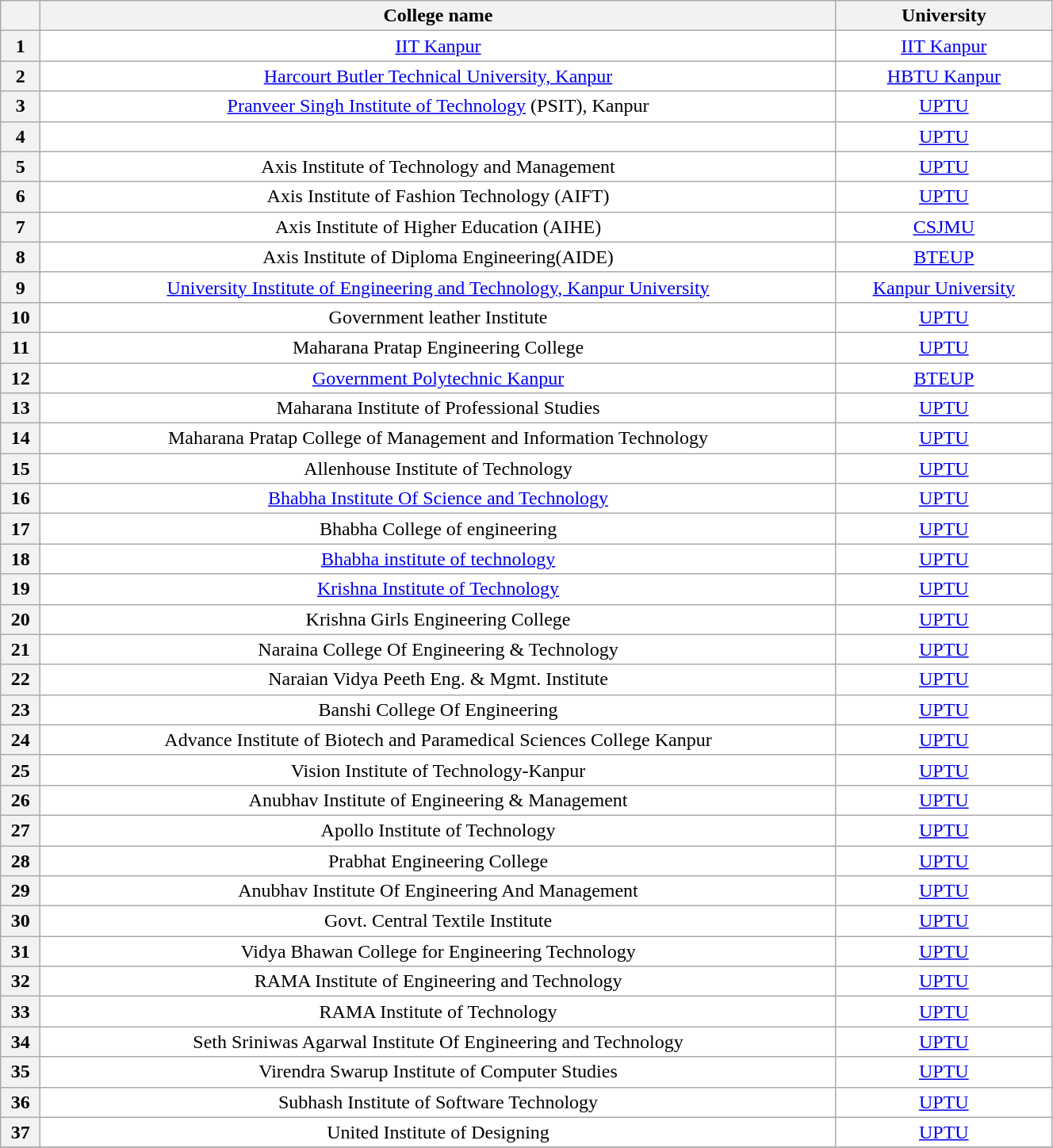<table class="wikitable sortable"  style="width:70%; background:#fff;">
<tr>
<th class="unsortable"></th>
<th>College name</th>
<th>University</th>
</tr>
<tr>
<th>1</th>
<td style="text-align:center;"><a href='#'>IIT Kanpur</a></td>
<td style="text-align:center;"><a href='#'>IIT Kanpur</a></td>
</tr>
<tr>
<th>2</th>
<td style="text-align:center;"><a href='#'>Harcourt Butler Technical University, Kanpur</a></td>
<td style="text-align:center;"><a href='#'>HBTU Kanpur</a></td>
</tr>
<tr>
<th>3</th>
<td style="text-align:center;"><a href='#'>Pranveer Singh Institute of Technology</a> (PSIT), Kanpur</td>
<td style="text-align:center;"><a href='#'>UPTU</a></td>
</tr>
<tr>
<th>4</th>
<td style="text-align:center;"></td>
<td style="text-align:center;"><a href='#'>UPTU</a></td>
</tr>
<tr>
<th>5</th>
<td style="text-align:center;">Axis Institute of Technology and Management</td>
<td style="text-align:center;"><a href='#'>UPTU</a></td>
</tr>
<tr>
<th>6</th>
<td style="text-align:center;">Axis Institute of Fashion Technology (AIFT)</td>
<td style="text-align:center;"><a href='#'>UPTU</a></td>
</tr>
<tr>
<th>7</th>
<td style="text-align:center;">Axis Institute of Higher Education (AIHE)</td>
<td style="text-align:center;"><a href='#'>CSJMU</a></td>
</tr>
<tr>
<th>8</th>
<td style="text-align:center;">Axis Institute of Diploma Engineering(AIDE)</td>
<td style="text-align:center;"><a href='#'>BTEUP</a></td>
</tr>
<tr>
<th>9</th>
<td style="text-align:center;"><a href='#'>University Institute of Engineering and Technology, Kanpur University</a></td>
<td style="text-align:center;"><a href='#'>Kanpur University</a></td>
</tr>
<tr>
<th>10</th>
<td style="text-align:center;">Government leather Institute</td>
<td style="text-align:center;"><a href='#'>UPTU</a></td>
</tr>
<tr>
<th>11</th>
<td style="text-align:center;">Maharana Pratap Engineering College</td>
<td style="text-align:center;"><a href='#'>UPTU</a></td>
</tr>
<tr>
<th>12</th>
<td style="text-align:center;"><a href='#'>Government Polytechnic Kanpur</a></td>
<td style="text-align:center;"><a href='#'>BTEUP</a></td>
</tr>
<tr>
<th>13</th>
<td style="text-align:center;">Maharana Institute of Professional Studies</td>
<td style="text-align:center;"><a href='#'>UPTU</a></td>
</tr>
<tr>
<th>14</th>
<td style="text-align:center;">Maharana Pratap College of Management and Information Technology</td>
<td style="text-align:center;"><a href='#'>UPTU</a></td>
</tr>
<tr>
<th>15</th>
<td style="text-align:center;">Allenhouse Institute of Technology</td>
<td style="text-align:center;"><a href='#'>UPTU</a></td>
</tr>
<tr>
<th>16</th>
<td style="text-align:center;"><a href='#'>Bhabha Institute Of Science and Technology</a></td>
<td style="text-align:center;"><a href='#'>UPTU</a></td>
</tr>
<tr>
<th>17</th>
<td style="text-align:center;">Bhabha College of engineering</td>
<td style="text-align:center;"><a href='#'>UPTU</a></td>
</tr>
<tr>
<th>18</th>
<td style="text-align:center;"><a href='#'>Bhabha institute of technology</a></td>
<td style="text-align:center;"><a href='#'>UPTU</a></td>
</tr>
<tr>
<th>19</th>
<td style="text-align:center;"><a href='#'>Krishna Institute of Technology</a></td>
<td style="text-align:center;"><a href='#'>UPTU</a></td>
</tr>
<tr>
<th>20</th>
<td style="text-align:center;">Krishna Girls Engineering College</td>
<td style="text-align:center;"><a href='#'>UPTU</a></td>
</tr>
<tr>
<th>21</th>
<td style="text-align:center;">Naraina College Of Engineering & Technology</td>
<td style="text-align:center;"><a href='#'>UPTU</a></td>
</tr>
<tr>
<th>22</th>
<td style="text-align:center;">Naraian Vidya Peeth Eng. & Mgmt. Institute</td>
<td style="text-align:center;"><a href='#'>UPTU</a></td>
</tr>
<tr>
<th>23</th>
<td style="text-align:center;">Banshi College Of Engineering</td>
<td style="text-align:center;"><a href='#'>UPTU</a></td>
</tr>
<tr>
<th>24</th>
<td style="text-align:center;">Advance Institute of Biotech and Paramedical Sciences College Kanpur</td>
<td style="text-align:center;"><a href='#'>UPTU</a></td>
</tr>
<tr>
<th>25</th>
<td style="text-align:center;">Vision Institute of Technology-Kanpur</td>
<td style="text-align:center;"><a href='#'>UPTU</a></td>
</tr>
<tr>
<th>26</th>
<td style="text-align:center;">Anubhav Institute of Engineering & Management</td>
<td style="text-align:center;"><a href='#'>UPTU</a></td>
</tr>
<tr>
<th>27</th>
<td style="text-align:center;">Apollo Institute of Technology</td>
<td style="text-align:center;"><a href='#'>UPTU</a></td>
</tr>
<tr>
<th>28</th>
<td style="text-align:center;">Prabhat Engineering College</td>
<td style="text-align:center;"><a href='#'>UPTU</a></td>
</tr>
<tr>
<th>29</th>
<td style="text-align:center;">Anubhav Institute Of Engineering And Management</td>
<td style="text-align:center;"><a href='#'>UPTU</a></td>
</tr>
<tr>
<th>30</th>
<td style="text-align:center;">Govt. Central Textile Institute</td>
<td style="text-align:center;"><a href='#'>UPTU</a></td>
</tr>
<tr>
<th>31</th>
<td style="text-align:center;">Vidya Bhawan College for Engineering Technology</td>
<td style="text-align:center;"><a href='#'>UPTU</a></td>
</tr>
<tr>
<th>32</th>
<td style="text-align:center;">RAMA Institute of Engineering and Technology</td>
<td style="text-align:center;"><a href='#'>UPTU</a></td>
</tr>
<tr>
<th>33</th>
<td style="text-align:center;">RAMA Institute of Technology</td>
<td style="text-align:center;"><a href='#'>UPTU</a></td>
</tr>
<tr>
<th>34</th>
<td style="text-align:center;">Seth Sriniwas Agarwal Institute Of Engineering and Technology</td>
<td style="text-align:center;"><a href='#'>UPTU</a></td>
</tr>
<tr>
<th>35</th>
<td style="text-align:center;">Virendra Swarup Institute of Computer Studies</td>
<td style="text-align:center;"><a href='#'>UPTU</a></td>
</tr>
<tr>
<th>36</th>
<td style="text-align:center;">Subhash Institute of Software Technology</td>
<td style="text-align:center;"><a href='#'>UPTU</a></td>
</tr>
<tr>
<th>37</th>
<td style="text-align:center;">United Institute of Designing</td>
<td style="text-align:center;"><a href='#'>UPTU</a></td>
</tr>
<tr>
</tr>
</table>
